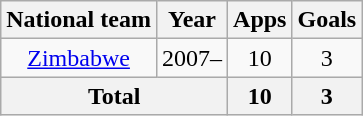<table class="wikitable" style="text-align:center">
<tr>
<th>National team</th>
<th>Year</th>
<th>Apps</th>
<th>Goals</th>
</tr>
<tr>
<td rowspan="1"><a href='#'>Zimbabwe</a></td>
<td>2007–</td>
<td>10</td>
<td>3</td>
</tr>
<tr>
<th colspan="2">Total</th>
<th>10</th>
<th>3</th>
</tr>
</table>
